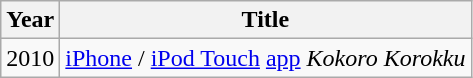<table class="wikitable">
<tr>
<th>Year</th>
<th>Title</th>
</tr>
<tr>
<td>2010</td>
<td><a href='#'>iPhone</a> / <a href='#'>iPod Touch</a> <a href='#'>app</a> <em>Kokoro Korokku</em></td>
</tr>
</table>
